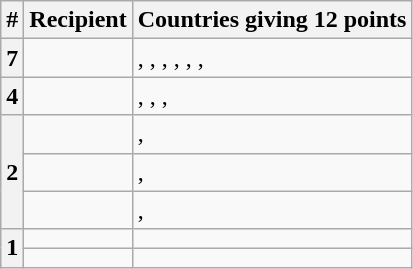<table class="wikitable plainrowheaders">
<tr>
<th scope="col">#</th>
<th scope="colgroup">Recipient</th>
<th scope="colgroup">Countries giving 12 points</th>
</tr>
<tr>
<th scope="row">7</th>
<td></td>
<td>, , , , , , </td>
</tr>
<tr>
<th scope="row">4</th>
<td></td>
<td>, , , </td>
</tr>
<tr>
<th scope="rowgroup" rowspan="3">2</th>
<td></td>
<td>, </td>
</tr>
<tr>
<td></td>
<td>, </td>
</tr>
<tr>
<td></td>
<td>, </td>
</tr>
<tr>
<th scope="rowgroup" rowspan="2">1</th>
<td></td>
<td></td>
</tr>
<tr>
<td></td>
<td></td>
</tr>
</table>
